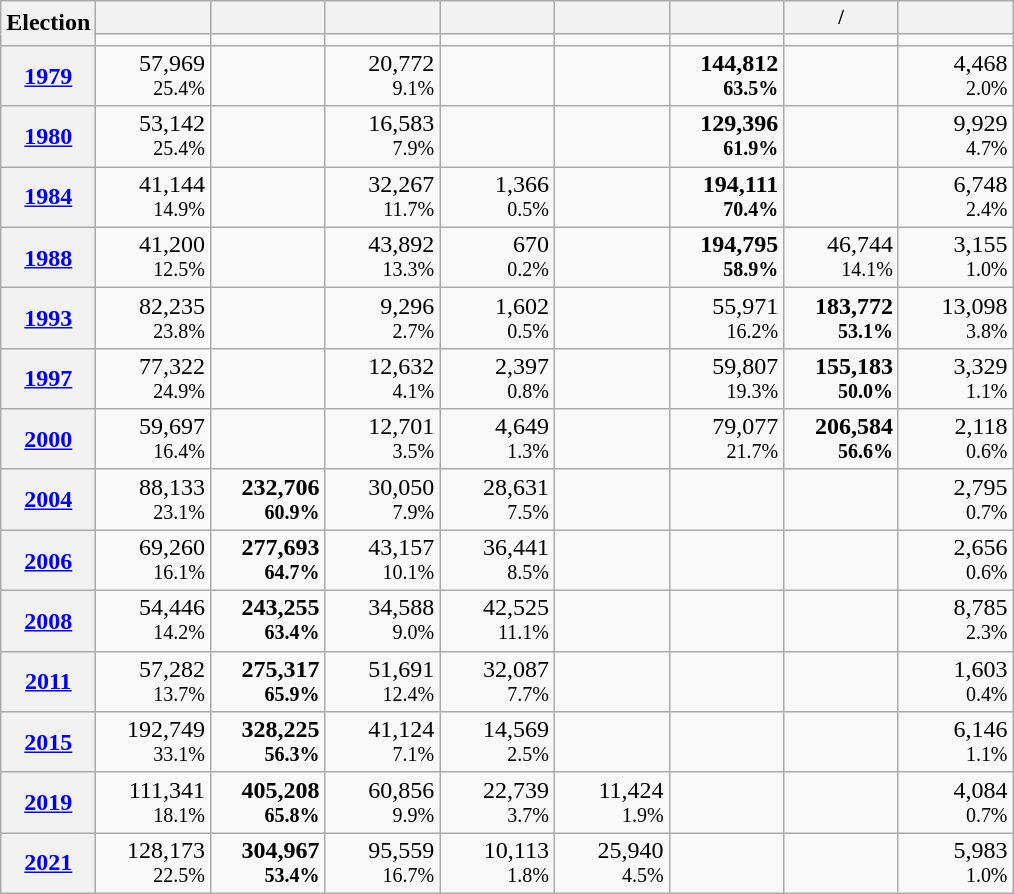<table class="wikitable" style="text-align:right; line-height:16px">
<tr>
<th rowspan="2">Election</th>
<th width="70" style="font-size:85%"></th>
<th width="70" style="font-size:85%"></th>
<th width="70" style="font-size:85%"></th>
<th width="70" style="font-size:85%"></th>
<th width="70" style="font-size:85%"></th>
<th width="70" style="font-size:85%"></th>
<th width="70" style="font-size:85%"> /<br></th>
<th width="70" style="font-size:85%"></th>
</tr>
<tr>
<td></td>
<td></td>
<td></td>
<td></td>
<td></td>
<td></td>
<td></td>
<td></td>
</tr>
<tr>
<th scope="row"><a href='#'>1979</a></th>
<td>57,969<br><small>25.4%</small></td>
<td></td>
<td>20,772<br><small>9.1%</small></td>
<td></td>
<td></td>
<td><strong>144,812<br><small>63.5%</small></strong></td>
<td></td>
<td>4,468<br><small>2.0%</small></td>
</tr>
<tr>
<th scope="row"><a href='#'>1980</a></th>
<td>53,142<br><small>25.4%</small></td>
<td></td>
<td>16,583<br><small>7.9%</small></td>
<td></td>
<td></td>
<td><strong>129,396<br><small>61.9%</small></strong></td>
<td></td>
<td>9,929<br><small>4.7%</small></td>
</tr>
<tr>
<th scope="row"><a href='#'>1984</a></th>
<td>41,144<br><small>14.9%</small></td>
<td></td>
<td>32,267<br><small>11.7%</small></td>
<td>1,366<br><small>0.5%</small></td>
<td></td>
<td><strong>194,111<br><small>70.4%</small></strong></td>
<td></td>
<td>6,748<br><small>2.4%</small></td>
</tr>
<tr>
<th scope="row"><a href='#'>1988</a></th>
<td>41,200<br><small>12.5%</small></td>
<td></td>
<td>43,892<br><small>13.3%</small></td>
<td>670<br><small>0.2%</small></td>
<td></td>
<td><strong>194,795<br><small>58.9%</small></strong></td>
<td>46,744<br><small>14.1%</small></td>
<td>3,155<br><small>1.0%</small></td>
</tr>
<tr>
<th scope="row"><a href='#'>1993</a></th>
<td>82,235<br><small>23.8%</small></td>
<td></td>
<td>9,296<br><small>2.7%</small></td>
<td>1,602<br><small>0.5%</small></td>
<td></td>
<td>55,971<br><small>16.2%</small></td>
<td><strong>183,772<br><small>53.1%</small></strong></td>
<td>13,098<br><small>3.8%</small></td>
</tr>
<tr>
<th scope="row"><a href='#'>1997</a></th>
<td>77,322<br><small>24.9%</small></td>
<td></td>
<td>12,632<br><small>4.1%</small></td>
<td>2,397<br><small>0.8%</small></td>
<td></td>
<td>59,807<br><small>19.3%</small></td>
<td><strong>155,183<br><small>50.0%</small></strong></td>
<td>3,329<br><small>1.1%</small></td>
</tr>
<tr>
<th scope="row"><a href='#'>2000</a></th>
<td>59,697<br><small>16.4%</small></td>
<td></td>
<td>12,701<br><small>3.5%</small></td>
<td>4,649<br><small>1.3%</small></td>
<td></td>
<td>79,077<br><small>21.7%</small></td>
<td><strong>206,584<br><small>56.6%</small></strong></td>
<td>2,118<br><small>0.6%</small></td>
</tr>
<tr>
<th scope="row"><a href='#'>2004</a></th>
<td>88,133<br><small>23.1%</small></td>
<td><strong>232,706<br><small>60.9%</small></strong></td>
<td>30,050<br><small>7.9%</small></td>
<td>28,631<br><small>7.5%</small></td>
<td></td>
<td></td>
<td></td>
<td>2,795<br><small>0.7%</small></td>
</tr>
<tr>
<th scope="row"><a href='#'>2006</a></th>
<td>69,260<br><small>16.1%</small></td>
<td><strong>277,693<br><small>64.7%</small></strong></td>
<td>43,157<br><small>10.1%</small></td>
<td>36,441<br><small>8.5%</small></td>
<td></td>
<td></td>
<td></td>
<td>2,656<br><small>0.6%</small></td>
</tr>
<tr>
<th scope="row"><a href='#'>2008</a></th>
<td>54,446<br><small>14.2%</small></td>
<td><strong>243,255<br><small>63.4%</small></strong></td>
<td>34,588<br><small>9.0%</small></td>
<td>42,525<br><small>11.1%</small></td>
<td></td>
<td></td>
<td></td>
<td>8,785<br><small>2.3%</small></td>
</tr>
<tr>
<th scope="row"><a href='#'>2011</a></th>
<td>57,282<br><small>13.7%</small></td>
<td><strong>275,317<br><small>65.9%</small></strong></td>
<td>51,691<br><small>12.4%</small></td>
<td>32,087<br><small>7.7%</small></td>
<td></td>
<td></td>
<td></td>
<td>1,603<br><small>0.4%</small></td>
</tr>
<tr>
<th scope="row"><a href='#'>2015</a></th>
<td>192,749<br><small>33.1%</small></td>
<td><strong>328,225<br><small>56.3%</small></strong></td>
<td>41,124<br><small>7.1%</small></td>
<td>14,569<br><small>2.5%</small></td>
<td></td>
<td></td>
<td></td>
<td>6,146<br><small>1.1%</small></td>
</tr>
<tr>
<th scope="row"><a href='#'>2019</a></th>
<td>111,341<br><small>18.1%</small></td>
<td><strong>405,208<br><small>65.8%</small></strong></td>
<td>60,856<br><small>9.9%</small></td>
<td>22,739<br><small>3.7%</small></td>
<td>11,424<br><small>1.9%</small></td>
<td></td>
<td></td>
<td>4,084<br><small>0.7%</small></td>
</tr>
<tr>
<th scope="row"><a href='#'>2021</a></th>
<td>128,173<br><small>22.5%</small></td>
<td><strong>304,967<br><small>53.4%</small></strong></td>
<td>95,559<br><small>16.7%</small></td>
<td>10,113<br><small>1.8%</small></td>
<td>25,940<br><small>4.5%</small></td>
<td></td>
<td></td>
<td>5,983<br><small>1.0%</small></td>
</tr>
</table>
